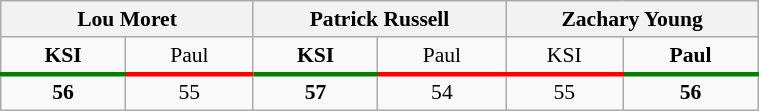<table class="wikitable" style="text-align:center; font-size: 90%">
<tr>
<th colspan=2 style="width:20%">Lou Moret</th>
<th colspan=2 style="width:20%">Patrick Russell</th>
<th colspan=2 style="width:20%">Zachary Young</th>
</tr>
<tr>
<td style="border-bottom:3px solid green"><strong>KSI</strong></td>
<td style="border-bottom:3px solid red">Paul</td>
<td style="border-bottom:3px solid green"><strong>KSI</strong></td>
<td style="border-bottom:3px solid red">Paul</td>
<td style="border-bottom:3px solid red">KSI</td>
<td style="border-bottom:3px solid green"><strong>Paul</strong></td>
</tr>
<tr>
<td><strong>56</strong></td>
<td>55</td>
<td><strong>57</strong></td>
<td>54</td>
<td>55</td>
<td><strong>56</strong></td>
</tr>
</table>
